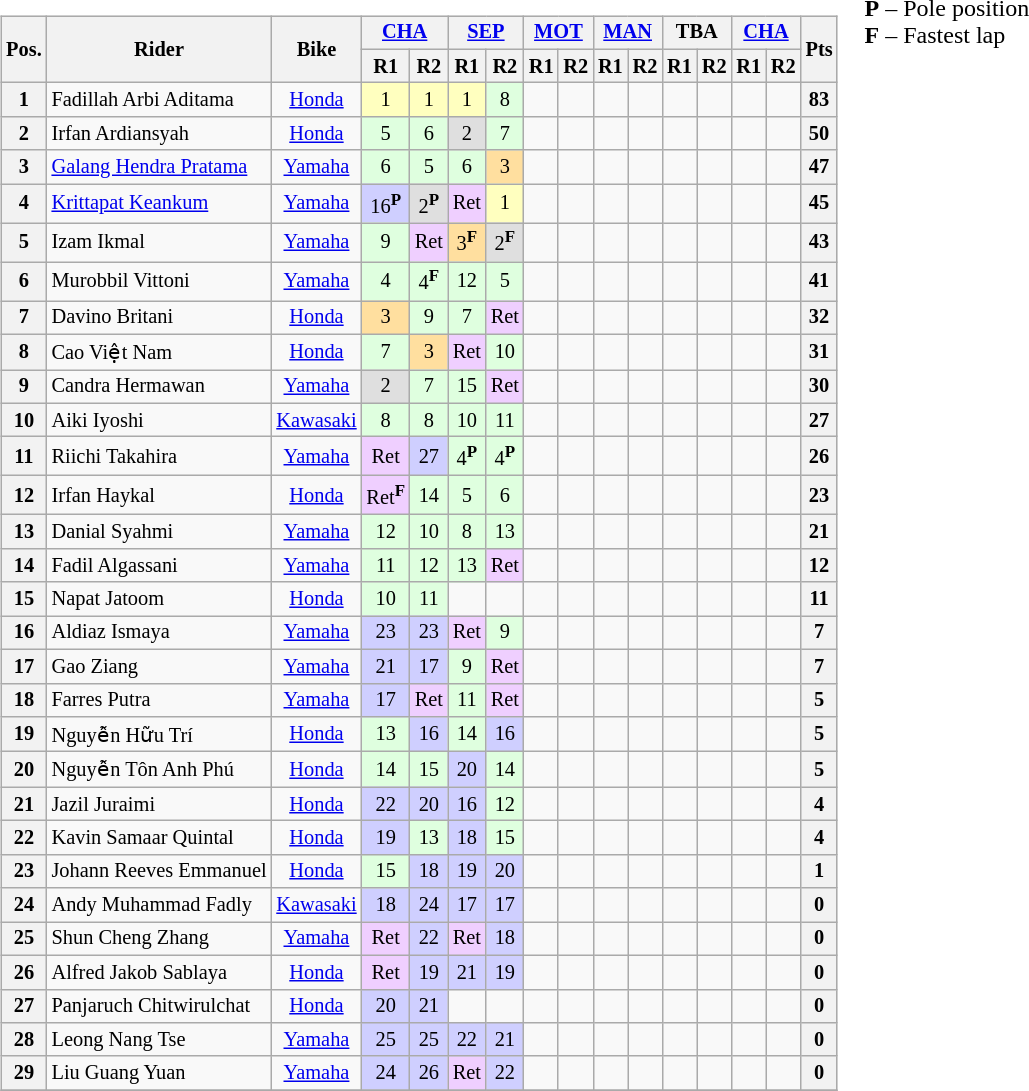<table>
<tr>
<td><br><table class="wikitable" style="font-size:85%; text-align:center;">
<tr>
<th rowspan="2">Pos.</th>
<th rowspan="2">Rider</th>
<th rowspan="2">Bike</th>
<th colspan="2"><a href='#'>CHA</a><br></th>
<th colspan="2"><a href='#'>SEP</a><br></th>
<th colspan="2"><a href='#'>MOT</a><br></th>
<th colspan="2"><a href='#'>MAN</a><br></th>
<th colspan="2">TBA</th>
<th colspan="2"><a href='#'>CHA</a><br></th>
<th rowspan="2">Pts</th>
</tr>
<tr>
<th>R1</th>
<th>R2</th>
<th>R1</th>
<th>R2</th>
<th>R1</th>
<th>R2</th>
<th>R1</th>
<th>R2</th>
<th>R1</th>
<th>R2</th>
<th>R1</th>
<th>R2</th>
</tr>
<tr>
<th>1</th>
<td align="left"> Fadillah Arbi Aditama</td>
<td><a href='#'>Honda</a></td>
<td style="background:#ffffbf;">1</td>
<td style="background:#ffffbf;">1</td>
<td style="background:#ffffbf;">1</td>
<td style="background:#dfffdf;">8</td>
<td></td>
<td></td>
<td></td>
<td></td>
<td></td>
<td></td>
<td></td>
<td></td>
<th>83</th>
</tr>
<tr>
<th>2</th>
<td align="left"> Irfan Ardiansyah</td>
<td><a href='#'>Honda</a></td>
<td style="background:#dfffdf;">5</td>
<td style="background:#dfffdf;">6</td>
<td style="background:#dfdfdf;">2</td>
<td style="background:#dfffdf;">7</td>
<td></td>
<td></td>
<td></td>
<td></td>
<td></td>
<td></td>
<td></td>
<td></td>
<th>50</th>
</tr>
<tr>
<th>3</th>
<td align="left"> <a href='#'>Galang Hendra Pratama</a></td>
<td><a href='#'>Yamaha</a></td>
<td style="background:#dfffdf;">6</td>
<td style="background:#dfffdf;">5</td>
<td style="background:#dfffdf;">6</td>
<td style="background:#ffdf9f;">3</td>
<td></td>
<td></td>
<td></td>
<td></td>
<td></td>
<td></td>
<td></td>
<td></td>
<th>47</th>
</tr>
<tr>
<th>4</th>
<td align="left"> <a href='#'>Krittapat Keankum</a></td>
<td><a href='#'>Yamaha</a></td>
<td style="background:#cfcfff;">16<sup><strong>P</strong></sup></td>
<td style="background:#dfdfdf;">2<sup><strong>P</strong></sup></td>
<td style="background:#efcfff;">Ret</td>
<td style="background:#ffffbf;">1</td>
<td></td>
<td></td>
<td></td>
<td></td>
<td></td>
<td></td>
<td></td>
<td></td>
<th>45</th>
</tr>
<tr>
<th>5</th>
<td align="left"> Izam Ikmal</td>
<td><a href='#'>Yamaha</a></td>
<td style="background:#dfffdf;">9</td>
<td style="background:#efcfff;">Ret</td>
<td style="background:#ffdf9f;">3<sup><strong>F</strong></sup></td>
<td style="background:#dfdfdf;">2<sup><strong>F</strong></sup></td>
<td></td>
<td></td>
<td></td>
<td></td>
<td></td>
<td></td>
<td></td>
<td></td>
<th>43</th>
</tr>
<tr>
<th>6</th>
<td align="left" nowrap=""> Murobbil Vittoni</td>
<td><a href='#'>Yamaha</a></td>
<td style="background:#dfffdf;">4</td>
<td style="background:#dfffdf;">4<sup><strong>F</strong></sup></td>
<td style="background:#dfffdf;">12</td>
<td style="background:#dfffdf;">5</td>
<td></td>
<td></td>
<td></td>
<td></td>
<td></td>
<td></td>
<td></td>
<td></td>
<th>41</th>
</tr>
<tr>
<th>7</th>
<td align="left"> Davino Britani</td>
<td><a href='#'>Honda</a></td>
<td style="background:#ffdf9f;">3</td>
<td style="background:#dfffdf;">9</td>
<td style="background:#dfffdf;">7</td>
<td style="background:#efcfff;">Ret</td>
<td></td>
<td></td>
<td></td>
<td></td>
<td></td>
<td></td>
<td></td>
<td></td>
<th>32</th>
</tr>
<tr>
<th>8</th>
<td align="left"> Cao Việt Nam</td>
<td><a href='#'>Honda</a></td>
<td style="background:#dfffdf;">7</td>
<td style="background:#ffdf9f;">3</td>
<td style="background:#efcfff;">Ret</td>
<td style="background:#dfffdf;">10</td>
<td></td>
<td></td>
<td></td>
<td></td>
<td></td>
<td></td>
<td></td>
<td></td>
<th>31</th>
</tr>
<tr>
<th>9</th>
<td align="left"> Candra Hermawan</td>
<td><a href='#'>Yamaha</a></td>
<td style="background:#dfdfdf;">2</td>
<td style="background:#dfffdf;">7</td>
<td style="background:#dfffdf;">15</td>
<td style="background:#efcfff;">Ret</td>
<td></td>
<td></td>
<td></td>
<td></td>
<td></td>
<td></td>
<td></td>
<td></td>
<th>30</th>
</tr>
<tr>
<th>10</th>
<td align="left"> Aiki Iyoshi</td>
<td><a href='#'>Kawasaki</a></td>
<td style="background:#dfffdf;">8</td>
<td style="background:#dfffdf;">8</td>
<td style="background:#dfffdf;">10</td>
<td style="background:#dfffdf;">11</td>
<td></td>
<td></td>
<td></td>
<td></td>
<td></td>
<td></td>
<td></td>
<td></td>
<th>27</th>
</tr>
<tr>
<th>11</th>
<td align="left"> Riichi Takahira</td>
<td><a href='#'>Yamaha</a></td>
<td style="background:#efcfff;">Ret</td>
<td style="background:#cfcfff;">27</td>
<td style="background:#dfffdf;">4<sup><strong>P</strong></sup></td>
<td style="background:#dfffdf;">4<sup><strong>P</strong></sup></td>
<td></td>
<td></td>
<td></td>
<td></td>
<td></td>
<td></td>
<td></td>
<td></td>
<th>26</th>
</tr>
<tr>
<th>12</th>
<td align="left"> Irfan Haykal</td>
<td><a href='#'>Honda</a></td>
<td style="background:#efcfff;">Ret<sup><strong>F</strong></sup></td>
<td style="background:#dfffdf;">14</td>
<td style="background:#dfffdf;">5</td>
<td style="background:#dfffdf;">6</td>
<td></td>
<td></td>
<td></td>
<td></td>
<td></td>
<td></td>
<td></td>
<td></td>
<th>23</th>
</tr>
<tr>
<th>13</th>
<td align="left"> Danial Syahmi</td>
<td><a href='#'>Yamaha</a></td>
<td style="background:#dfffdf;">12</td>
<td style="background:#dfffdf;">10</td>
<td style="background:#dfffdf;">8</td>
<td style="background:#dfffdf;">13</td>
<td></td>
<td></td>
<td></td>
<td></td>
<td></td>
<td></td>
<td></td>
<td></td>
<th>21</th>
</tr>
<tr>
<th>14</th>
<td align="left"> Fadil Algassani</td>
<td><a href='#'>Yamaha</a></td>
<td style="background:#dfffdf;">11</td>
<td style="background:#dfffdf;">12</td>
<td style="background:#dfffdf;">13</td>
<td style="background:#efcfff;">Ret</td>
<td></td>
<td></td>
<td></td>
<td></td>
<td></td>
<td></td>
<td></td>
<td></td>
<th>12</th>
</tr>
<tr>
<th>15</th>
<td align="left"> Napat Jatoom</td>
<td><a href='#'>Honda</a></td>
<td style="background:#dfffdf;">10</td>
<td style="background:#dfffdf;">11</td>
<td></td>
<td></td>
<td></td>
<td></td>
<td></td>
<td></td>
<td></td>
<td></td>
<td></td>
<td></td>
<th>11</th>
</tr>
<tr>
<th>16</th>
<td align="left"> Aldiaz Ismaya</td>
<td><a href='#'>Yamaha</a></td>
<td style="background:#cfcfff;">23</td>
<td style="background:#cfcfff;">23</td>
<td style="background:#efcfff;">Ret</td>
<td style="background:#dfffdf;">9</td>
<td></td>
<td></td>
<td></td>
<td></td>
<td></td>
<td></td>
<td></td>
<td></td>
<th>7</th>
</tr>
<tr>
<th>17</th>
<td align="left"> Gao Ziang</td>
<td><a href='#'>Yamaha</a></td>
<td style="background:#cfcfff;">21</td>
<td style="background:#cfcfff;">17</td>
<td style="background:#dfffdf;">9</td>
<td style="background:#efcfff;">Ret</td>
<td></td>
<td></td>
<td></td>
<td></td>
<td></td>
<td></td>
<td></td>
<td></td>
<th>7</th>
</tr>
<tr>
<th>18</th>
<td align="left"> Farres Putra</td>
<td><a href='#'>Yamaha</a></td>
<td style="background:#cfcfff;">17</td>
<td style="background:#efcfff;">Ret</td>
<td style="background:#dfffdf;">11</td>
<td style="background:#efcfff;">Ret</td>
<td></td>
<td></td>
<td></td>
<td></td>
<td></td>
<td></td>
<td></td>
<td></td>
<th>5</th>
</tr>
<tr>
<th>19</th>
<td align="left"> Nguyễn Hữu Trí</td>
<td><a href='#'>Honda</a></td>
<td style="background:#dfffdf;">13</td>
<td style="background:#cfcfff;">16</td>
<td style="background:#dfffdf;">14</td>
<td style="background:#cfcfff;">16</td>
<td></td>
<td></td>
<td></td>
<td></td>
<td></td>
<td></td>
<td></td>
<td></td>
<th>5</th>
</tr>
<tr>
<th>20</th>
<td align="left"> Nguyễn Tôn Anh Phú</td>
<td><a href='#'>Honda</a></td>
<td style="background:#dfffdf;">14</td>
<td style="background:#dfffdf;">15</td>
<td style="background:#cfcfff;">20</td>
<td style="background:#dfffdf;">14</td>
<td></td>
<td></td>
<td></td>
<td></td>
<td></td>
<td></td>
<td></td>
<td></td>
<th>5</th>
</tr>
<tr>
<th>21</th>
<td align="left"> Jazil Juraimi</td>
<td><a href='#'>Honda</a></td>
<td style="background:#cfcfff;">22</td>
<td style="background:#cfcfff;">20</td>
<td style="background:#cfcfff;">16</td>
<td style="background:#dfffdf;">12</td>
<td></td>
<td></td>
<td></td>
<td></td>
<td></td>
<td></td>
<td></td>
<td></td>
<th>4</th>
</tr>
<tr>
<th>22</th>
<td align="left"> Kavin Samaar Quintal</td>
<td><a href='#'>Honda</a></td>
<td style="background:#cfcfff;">19</td>
<td style="background:#dfffdf;">13</td>
<td style="background:#cfcfff;">18</td>
<td style="background:#dfffdf;">15</td>
<td></td>
<td></td>
<td></td>
<td></td>
<td></td>
<td></td>
<td></td>
<td></td>
<th>4</th>
</tr>
<tr>
<th>23</th>
<td align="left"> Johann Reeves Emmanuel</td>
<td><a href='#'>Honda</a></td>
<td style="background:#dfffdf;">15</td>
<td style="background:#cfcfff;">18</td>
<td style="background:#cfcfff;">19</td>
<td style="background:#cfcfff;">20</td>
<td></td>
<td></td>
<td></td>
<td></td>
<td></td>
<td></td>
<td></td>
<td></td>
<th>1</th>
</tr>
<tr>
<th>24</th>
<td align="left"> Andy Muhammad Fadly</td>
<td><a href='#'>Kawasaki</a></td>
<td style="background:#cfcfff;">18</td>
<td style="background:#cfcfff;">24</td>
<td style="background:#cfcfff;">17</td>
<td style="background:#cfcfff;">17</td>
<td></td>
<td></td>
<td></td>
<td></td>
<td></td>
<td></td>
<td></td>
<td></td>
<th>0</th>
</tr>
<tr>
<th>25</th>
<td align="left"> Shun Cheng Zhang</td>
<td><a href='#'>Yamaha</a></td>
<td style="background:#efcfff;">Ret</td>
<td style="background:#cfcfff;">22</td>
<td style="background:#efcfff;">Ret</td>
<td style="background:#cfcfff;">18</td>
<td></td>
<td></td>
<td></td>
<td></td>
<td></td>
<td></td>
<td></td>
<td></td>
<th>0</th>
</tr>
<tr>
<th>26</th>
<td align="left"> Alfred Jakob Sablaya</td>
<td><a href='#'>Honda</a></td>
<td style="background:#efcfff;">Ret</td>
<td style="background:#cfcfff;">19</td>
<td style="background:#cfcfff;">21</td>
<td style="background:#cfcfff;">19</td>
<td></td>
<td></td>
<td></td>
<td></td>
<td></td>
<td></td>
<td></td>
<td></td>
<th>0</th>
</tr>
<tr>
<th>27</th>
<td align="left"> Panjaruch Chitwirulchat</td>
<td><a href='#'>Honda</a></td>
<td style="background:#cfcfff;">20</td>
<td style="background:#cfcfff;">21</td>
<td></td>
<td></td>
<td></td>
<td></td>
<td></td>
<td></td>
<td></td>
<td></td>
<td></td>
<td></td>
<th>0</th>
</tr>
<tr>
<th>28</th>
<td align="left"> Leong Nang Tse</td>
<td><a href='#'>Yamaha</a></td>
<td style="background:#cfcfff;">25</td>
<td style="background:#cfcfff;">25</td>
<td style="background:#cfcfff;">22</td>
<td style="background:#cfcfff;">21</td>
<td></td>
<td></td>
<td></td>
<td></td>
<td></td>
<td></td>
<td></td>
<td></td>
<th>0</th>
</tr>
<tr>
<th>29</th>
<td align="left"> Liu Guang Yuan</td>
<td><a href='#'>Yamaha</a></td>
<td style="background:#cfcfff;">24</td>
<td style="background:#cfcfff;">26</td>
<td style="background:#efcfff;">Ret</td>
<td style="background:#cfcfff;">22</td>
<td></td>
<td></td>
<td></td>
<td></td>
<td></td>
<td></td>
<td></td>
<td></td>
<th>0</th>
</tr>
<tr>
</tr>
</table>
</td>
<td valign="top"><br>
<span><strong>P</strong> – Pole position<br><strong>F</strong> – Fastest lap</span></td>
</tr>
</table>
